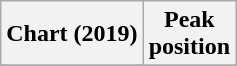<table class="wikitable sortable plainrowheaders" style="text-align:center">
<tr>
<th scope="col">Chart (2019)</th>
<th scope="col">Peak<br> position</th>
</tr>
<tr>
</tr>
</table>
